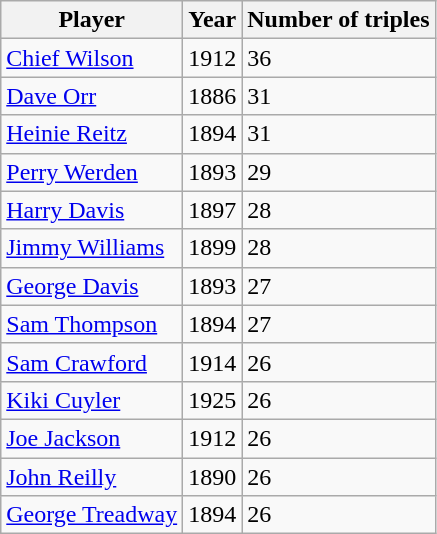<table class="wikitable">
<tr>
<th>Player</th>
<th>Year</th>
<th>Number of triples</th>
</tr>
<tr>
<td><a href='#'>Chief Wilson</a></td>
<td>1912</td>
<td>36</td>
</tr>
<tr>
<td><a href='#'>Dave Orr</a></td>
<td>1886</td>
<td>31</td>
</tr>
<tr>
<td><a href='#'>Heinie Reitz</a></td>
<td>1894</td>
<td>31</td>
</tr>
<tr>
<td><a href='#'>Perry Werden</a></td>
<td>1893</td>
<td>29</td>
</tr>
<tr>
<td><a href='#'>Harry Davis</a></td>
<td>1897</td>
<td>28</td>
</tr>
<tr>
<td><a href='#'>Jimmy Williams</a></td>
<td>1899</td>
<td>28</td>
</tr>
<tr>
<td><a href='#'>George Davis</a></td>
<td>1893</td>
<td>27</td>
</tr>
<tr>
<td><a href='#'>Sam Thompson</a></td>
<td>1894</td>
<td>27</td>
</tr>
<tr>
<td><a href='#'>Sam Crawford</a></td>
<td>1914</td>
<td>26</td>
</tr>
<tr>
<td><a href='#'>Kiki Cuyler</a></td>
<td>1925</td>
<td>26</td>
</tr>
<tr>
<td><a href='#'>Joe Jackson</a></td>
<td>1912</td>
<td>26</td>
</tr>
<tr>
<td><a href='#'>John Reilly</a></td>
<td>1890</td>
<td>26</td>
</tr>
<tr>
<td><a href='#'>George Treadway</a></td>
<td>1894</td>
<td>26</td>
</tr>
</table>
